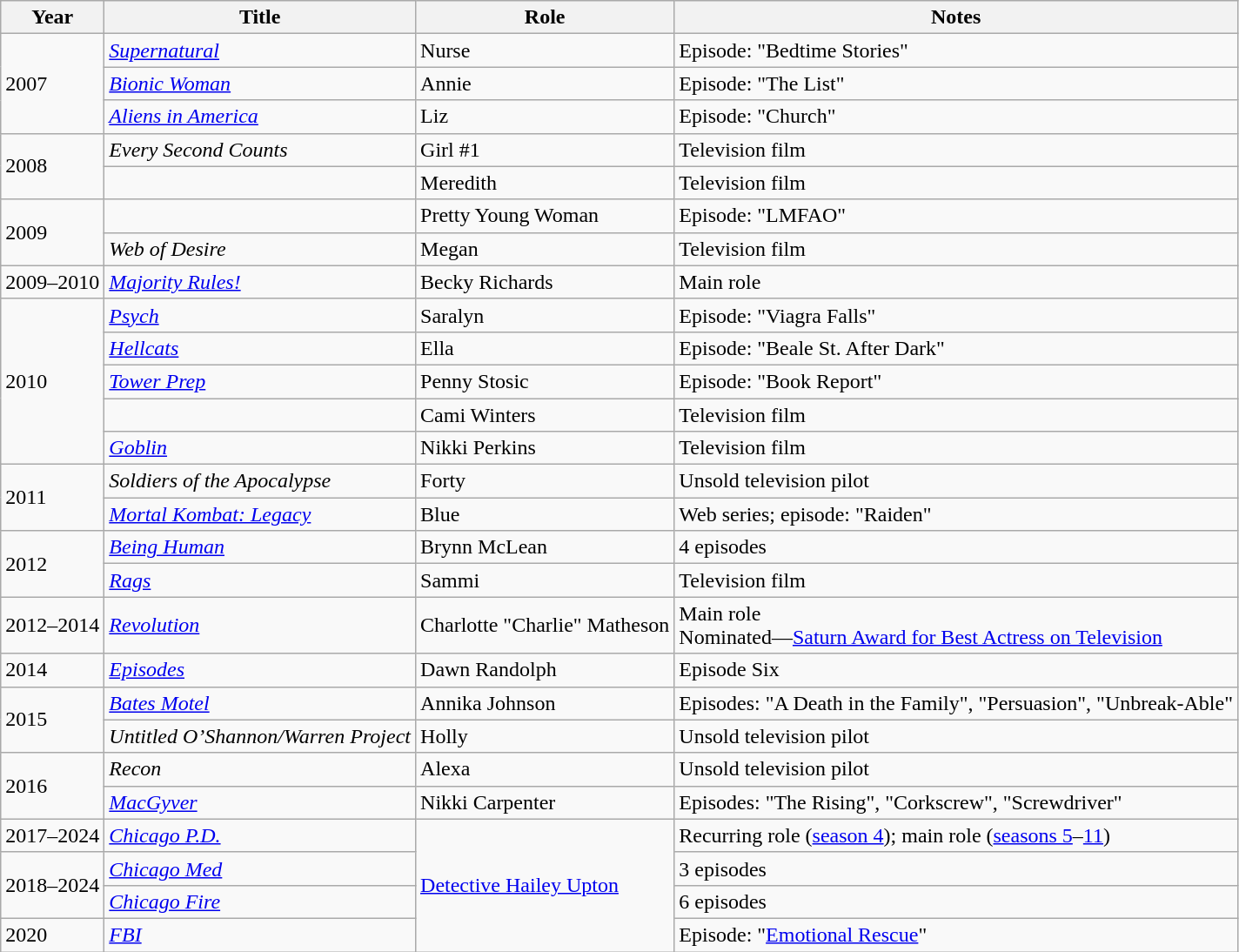<table class="wikitable sortable">
<tr>
<th>Year</th>
<th>Title</th>
<th>Role</th>
<th class="unsortable">Notes</th>
</tr>
<tr>
<td rowspan="3">2007</td>
<td><em><a href='#'>Supernatural</a></em></td>
<td>Nurse</td>
<td>Episode: "Bedtime Stories"</td>
</tr>
<tr>
<td><em><a href='#'>Bionic Woman</a></em></td>
<td>Annie</td>
<td>Episode: "The List"</td>
</tr>
<tr>
<td><em><a href='#'>Aliens in America</a></em></td>
<td>Liz</td>
<td>Episode: "Church"</td>
</tr>
<tr>
<td rowspan="2">2008</td>
<td><em>Every Second Counts</em></td>
<td>Girl #1</td>
<td>Television film</td>
</tr>
<tr>
<td><em></em></td>
<td>Meredith</td>
<td>Television film</td>
</tr>
<tr>
<td rowspan="2">2009</td>
<td><em></em></td>
<td>Pretty Young Woman</td>
<td>Episode: "LMFAO"</td>
</tr>
<tr>
<td><em>Web of Desire</em></td>
<td>Megan</td>
<td>Television film</td>
</tr>
<tr>
<td>2009–2010</td>
<td><em><a href='#'>Majority Rules!</a></em></td>
<td>Becky Richards</td>
<td>Main role</td>
</tr>
<tr>
<td rowspan="5">2010</td>
<td><em><a href='#'>Psych</a></em></td>
<td>Saralyn</td>
<td>Episode: "Viagra Falls"</td>
</tr>
<tr>
<td><em><a href='#'>Hellcats</a></em></td>
<td>Ella</td>
<td>Episode: "Beale St. After Dark"</td>
</tr>
<tr>
<td><em><a href='#'>Tower Prep</a></em></td>
<td>Penny Stosic</td>
<td>Episode: "Book Report"</td>
</tr>
<tr>
<td><em></em></td>
<td>Cami Winters</td>
<td>Television film</td>
</tr>
<tr>
<td><em><a href='#'>Goblin</a></em></td>
<td>Nikki Perkins</td>
<td>Television film</td>
</tr>
<tr>
<td rowspan="2">2011</td>
<td><em>Soldiers of the Apocalypse</em></td>
<td>Forty</td>
<td>Unsold television pilot</td>
</tr>
<tr>
<td><em><a href='#'>Mortal Kombat: Legacy</a></em></td>
<td>Blue</td>
<td>Web series; episode: "Raiden"</td>
</tr>
<tr>
<td rowspan="2">2012</td>
<td><em><a href='#'>Being Human</a></em></td>
<td>Brynn McLean</td>
<td>4 episodes</td>
</tr>
<tr>
<td><em><a href='#'>Rags</a></em></td>
<td>Sammi</td>
<td>Television film</td>
</tr>
<tr>
<td>2012–2014</td>
<td><em><a href='#'>Revolution</a></em></td>
<td>Charlotte "Charlie" Matheson</td>
<td>Main role<br>Nominated—<a href='#'>Saturn Award for Best Actress on Television</a></td>
</tr>
<tr>
<td>2014</td>
<td><em><a href='#'>Episodes</a></em></td>
<td>Dawn Randolph</td>
<td>Episode Six</td>
</tr>
<tr>
<td rowspan="2">2015</td>
<td><em><a href='#'>Bates Motel</a></em></td>
<td>Annika Johnson</td>
<td>Episodes: "A Death in the Family", "Persuasion", "Unbreak-Able"</td>
</tr>
<tr>
<td><em>Untitled O’Shannon/Warren Project</em></td>
<td>Holly</td>
<td>Unsold television pilot</td>
</tr>
<tr>
<td rowspan="2">2016</td>
<td><em>Recon</em></td>
<td>Alexa</td>
<td>Unsold television pilot</td>
</tr>
<tr>
<td><em><a href='#'>MacGyver</a></em></td>
<td>Nikki Carpenter</td>
<td>Episodes: "The Rising", "Corkscrew", "Screwdriver"</td>
</tr>
<tr>
<td>2017–2024</td>
<td><em><a href='#'>Chicago P.D.</a></em></td>
<td rowspan="4"><a href='#'>Detective Hailey Upton</a></td>
<td>Recurring role (<a href='#'>season 4</a>); main role (<a href='#'>seasons 5</a>–<a href='#'>11</a>)</td>
</tr>
<tr>
<td rowspan="2">2018–2024</td>
<td><em><a href='#'>Chicago Med</a></em></td>
<td>3 episodes</td>
</tr>
<tr>
<td><em><a href='#'>Chicago Fire</a></em></td>
<td>6 episodes</td>
</tr>
<tr>
<td>2020</td>
<td><em><a href='#'>FBI</a></em></td>
<td>Episode: "<a href='#'>Emotional Rescue</a>"</td>
</tr>
</table>
